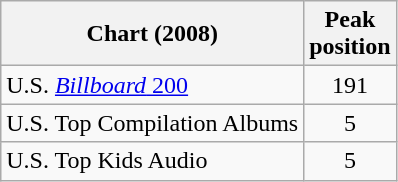<table class="wikitable sortable">
<tr>
<th align="left">Chart (2008)</th>
<th align="left">Peak<br>position</th>
</tr>
<tr>
<td align="left">U.S. <a href='#'><em>Billboard</em> 200</a></td>
<td style="text-align:center;">191</td>
</tr>
<tr>
<td align="left">U.S. Top Compilation Albums</td>
<td style="text-align:center;">5</td>
</tr>
<tr>
<td align="left">U.S. Top Kids Audio</td>
<td style="text-align:center;">5</td>
</tr>
</table>
